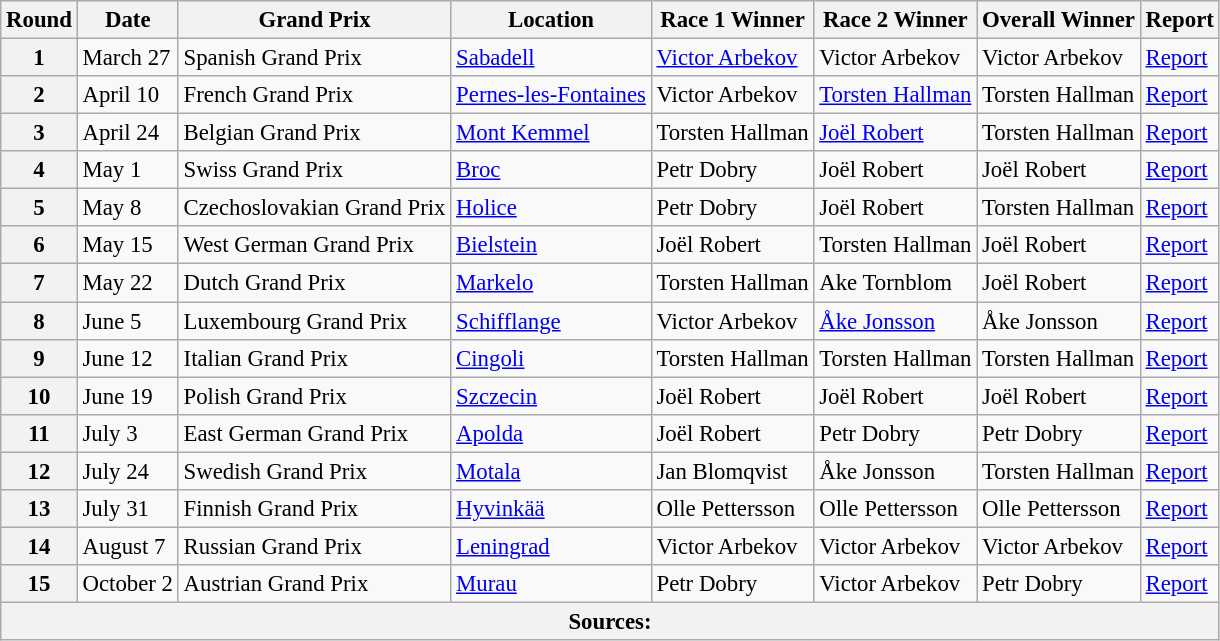<table class="wikitable" style="font-size: 95%;">
<tr>
<th align=center>Round</th>
<th align=center>Date</th>
<th align=center>Grand Prix</th>
<th align=center>Location</th>
<th align=center>Race 1 Winner</th>
<th align=center>Race 2 Winner</th>
<th align=center>Overall Winner</th>
<th align=center>Report</th>
</tr>
<tr>
<th>1</th>
<td>March 27</td>
<td> Spanish Grand Prix</td>
<td><a href='#'>Sabadell</a></td>
<td> <a href='#'>Victor Arbekov</a></td>
<td> Victor Arbekov</td>
<td> Victor Arbekov</td>
<td><a href='#'>Report</a></td>
</tr>
<tr>
<th>2</th>
<td>April 10</td>
<td> French Grand Prix</td>
<td><a href='#'>Pernes-les-Fontaines</a></td>
<td> Victor Arbekov</td>
<td> <a href='#'>Torsten Hallman</a></td>
<td> Torsten Hallman</td>
<td><a href='#'>Report</a></td>
</tr>
<tr>
<th>3</th>
<td>April 24</td>
<td> Belgian Grand Prix</td>
<td><a href='#'>Mont Kemmel</a></td>
<td> Torsten Hallman</td>
<td> <a href='#'>Joël Robert</a></td>
<td> Torsten Hallman</td>
<td><a href='#'>Report</a></td>
</tr>
<tr>
<th>4</th>
<td>May 1</td>
<td> Swiss Grand Prix</td>
<td><a href='#'>Broc</a></td>
<td> Petr Dobry</td>
<td> Joël Robert</td>
<td> Joël Robert</td>
<td><a href='#'>Report</a></td>
</tr>
<tr>
<th>5</th>
<td>May 8</td>
<td> Czechoslovakian Grand Prix</td>
<td><a href='#'>Holice</a></td>
<td> Petr Dobry</td>
<td> Joël Robert</td>
<td> Torsten Hallman</td>
<td><a href='#'>Report</a></td>
</tr>
<tr>
<th>6</th>
<td>May 15</td>
<td> West German Grand Prix</td>
<td><a href='#'>Bielstein</a></td>
<td> Joël Robert</td>
<td> Torsten Hallman</td>
<td> Joël Robert</td>
<td><a href='#'>Report</a></td>
</tr>
<tr>
<th>7</th>
<td>May 22</td>
<td> Dutch Grand Prix</td>
<td><a href='#'>Markelo</a></td>
<td> Torsten Hallman</td>
<td> Ake Tornblom</td>
<td> Joël Robert</td>
<td><a href='#'>Report</a></td>
</tr>
<tr>
<th>8</th>
<td>June 5</td>
<td> Luxembourg Grand Prix</td>
<td><a href='#'>Schifflange</a></td>
<td> Victor Arbekov</td>
<td> <a href='#'>Åke Jonsson</a></td>
<td> Åke Jonsson</td>
<td><a href='#'>Report</a></td>
</tr>
<tr>
<th>9</th>
<td>June 12</td>
<td> Italian Grand Prix</td>
<td><a href='#'>Cingoli</a></td>
<td> Torsten Hallman</td>
<td> Torsten Hallman</td>
<td> Torsten Hallman</td>
<td><a href='#'>Report</a></td>
</tr>
<tr>
<th>10</th>
<td>June 19</td>
<td> Polish Grand Prix</td>
<td><a href='#'>Szczecin</a></td>
<td> Joël Robert</td>
<td> Joël Robert</td>
<td> Joël Robert</td>
<td><a href='#'>Report</a></td>
</tr>
<tr>
<th>11</th>
<td>July 3</td>
<td> East German Grand Prix</td>
<td><a href='#'>Apolda</a></td>
<td> Joël Robert</td>
<td> Petr Dobry</td>
<td> Petr Dobry</td>
<td><a href='#'>Report</a></td>
</tr>
<tr>
<th>12</th>
<td>July 24</td>
<td> Swedish Grand Prix</td>
<td><a href='#'>Motala</a></td>
<td> Jan Blomqvist</td>
<td> Åke Jonsson</td>
<td> Torsten Hallman</td>
<td><a href='#'>Report</a></td>
</tr>
<tr>
<th>13</th>
<td>July 31</td>
<td> Finnish Grand Prix</td>
<td><a href='#'>Hyvinkää</a></td>
<td> Olle Pettersson</td>
<td> Olle Pettersson</td>
<td> Olle Pettersson</td>
<td><a href='#'>Report</a></td>
</tr>
<tr>
<th>14</th>
<td>August 7</td>
<td> Russian Grand Prix</td>
<td><a href='#'>Leningrad</a></td>
<td> Victor Arbekov</td>
<td> Victor Arbekov</td>
<td> Victor Arbekov</td>
<td><a href='#'>Report</a></td>
</tr>
<tr>
<th>15</th>
<td>October 2</td>
<td> Austrian Grand Prix</td>
<td><a href='#'>Murau</a></td>
<td> Petr Dobry</td>
<td> Victor Arbekov</td>
<td> Petr Dobry</td>
<td><a href='#'>Report</a></td>
</tr>
<tr>
<th colspan=8>Sources:</th>
</tr>
</table>
